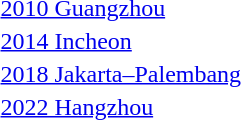<table>
<tr>
<td><a href='#'>2010 Guangzhou</a></td>
<td></td>
<td></td>
<td></td>
</tr>
<tr>
<td><a href='#'>2014 Incheon</a></td>
<td></td>
<td></td>
<td></td>
</tr>
<tr>
<td><a href='#'>2018 Jakarta–Palembang</a></td>
<td></td>
<td></td>
<td></td>
</tr>
<tr>
<td><a href='#'>2022 Hangzhou</a></td>
<td></td>
<td></td>
<td></td>
</tr>
</table>
